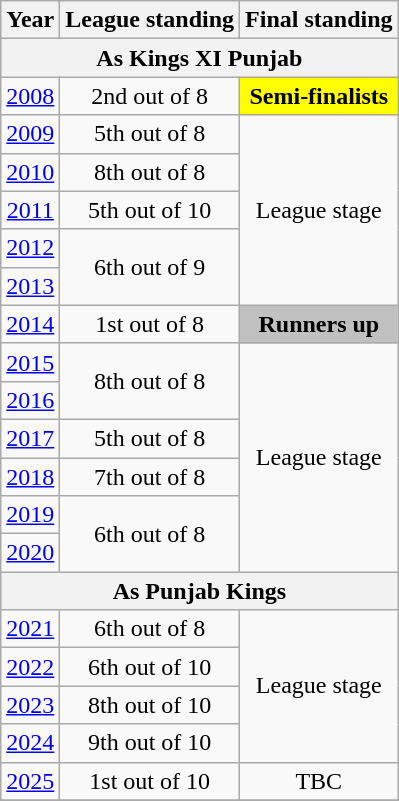<table class="wikitable sortable" style="text-align:center">
<tr>
<th>Year</th>
<th>League standing</th>
<th>Final standing</th>
</tr>
<tr>
<th colspan="3" align=center><strong>As Kings XI Punjab</strong></th>
</tr>
<tr>
<td><a href='#'>2008</a></td>
<td>2nd out of 8</td>
<td style="background: yellow;"><strong>Semi-finalists</strong></td>
</tr>
<tr>
<td><a href='#'>2009</a></td>
<td>5th out of 8</td>
<td rowspan=5>League stage</td>
</tr>
<tr>
<td><a href='#'>2010</a></td>
<td>8th out of 8</td>
</tr>
<tr>
<td><a href='#'>2011</a></td>
<td>5th out of 10</td>
</tr>
<tr>
<td><a href='#'>2012</a></td>
<td rowspan=2>6th out of 9</td>
</tr>
<tr>
<td><a href='#'>2013</a></td>
</tr>
<tr>
<td><a href='#'>2014</a></td>
<td>1st out of 8</td>
<td style="background: silver;"><strong>Runners up</strong></td>
</tr>
<tr>
<td><a href='#'>2015</a></td>
<td rowspan=2>8th out of 8</td>
<td rowspan=6>League stage</td>
</tr>
<tr>
<td><a href='#'>2016</a></td>
</tr>
<tr>
<td><a href='#'>2017</a></td>
<td>5th out of 8</td>
</tr>
<tr>
<td><a href='#'>2018</a></td>
<td>7th out of 8</td>
</tr>
<tr>
<td><a href='#'>2019</a></td>
<td rowspan=2>6th out of 8</td>
</tr>
<tr>
<td><a href='#'>2020</a></td>
</tr>
<tr>
<th colspan="3" align=center><strong>As Punjab Kings</strong></th>
</tr>
<tr>
<td><a href='#'>2021</a></td>
<td>6th out of 8</td>
<td rowspan=4>League stage</td>
</tr>
<tr>
<td><a href='#'>2022</a></td>
<td>6th out of 10</td>
</tr>
<tr>
<td><a href='#'>2023</a></td>
<td>8th out of 10</td>
</tr>
<tr>
<td><a href='#'>2024</a></td>
<td>9th out of 10</td>
</tr>
<tr>
<td><a href='#'>2025</a></td>
<td>1st out of 10</td>
<td>TBC</td>
</tr>
<tr>
</tr>
</table>
